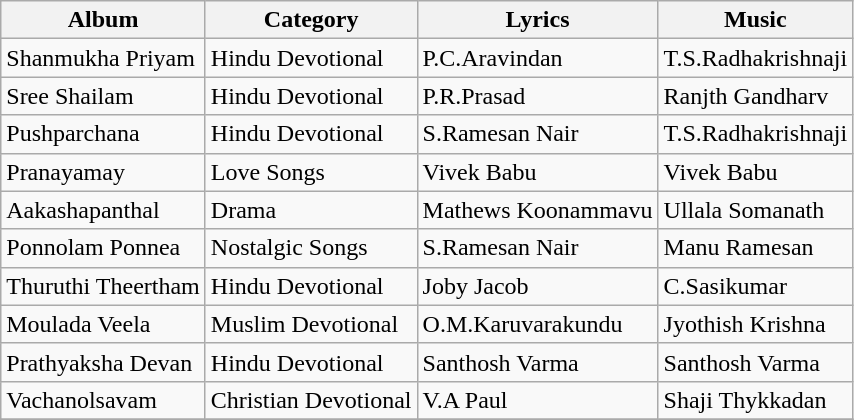<table class = "sortable wikitable">
<tr>
<th>Album</th>
<th>Category</th>
<th>Lyrics</th>
<th>Music</th>
</tr>
<tr>
<td>Shanmukha Priyam</td>
<td>Hindu Devotional</td>
<td>P.C.Aravindan</td>
<td>T.S.Radhakrishnaji</td>
</tr>
<tr>
<td>Sree Shailam</td>
<td>Hindu  Devotional</td>
<td>P.R.Prasad</td>
<td>Ranjth  Gandharv</td>
</tr>
<tr>
<td>Pushparchana</td>
<td>Hindu Devotional</td>
<td>S.Ramesan Nair</td>
<td>T.S.Radhakrishnaji</td>
</tr>
<tr>
<td>Pranayamay</td>
<td>Love Songs</td>
<td>Vivek Babu</td>
<td>Vivek Babu</td>
</tr>
<tr>
<td>Aakashapanthal</td>
<td>Drama</td>
<td>Mathews  Koonammavu</td>
<td>Ullala Somanath</td>
</tr>
<tr>
<td>Ponnolam Ponnea</td>
<td>Nostalgic Songs</td>
<td>S.Ramesan  Nair</td>
<td>Manu Ramesan</td>
</tr>
<tr>
<td>Thuruthi Theertham</td>
<td>Hindu Devotional</td>
<td>Joby Jacob</td>
<td>C.Sasikumar</td>
</tr>
<tr>
<td>Moulada Veela</td>
<td>Muslim Devotional</td>
<td>O.M.Karuvarakundu</td>
<td>Jyothish Krishna</td>
</tr>
<tr>
<td>Prathyaksha Devan</td>
<td>Hindu Devotional</td>
<td>Santhosh Varma</td>
<td>Santhosh Varma</td>
</tr>
<tr>
<td>Vachanolsavam</td>
<td>Christian Devotional</td>
<td>V.A Paul</td>
<td>Shaji Thykkadan</td>
</tr>
<tr>
</tr>
</table>
